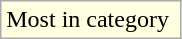<table class="wikitable">
<tr>
<td style="background:#ffffe0;">Most in category </td>
</tr>
</table>
